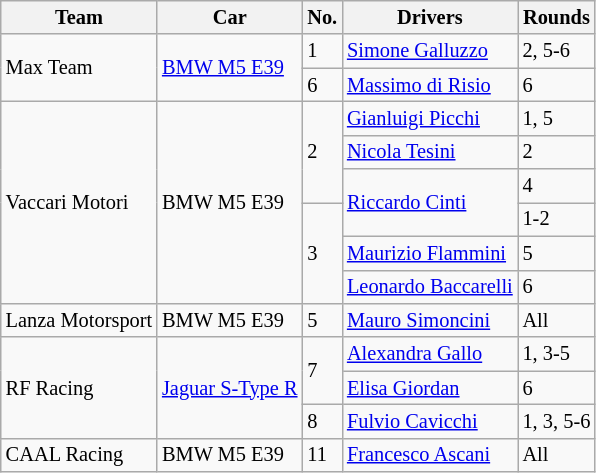<table class="wikitable sortable" style="font-size: 85%;">
<tr>
<th>Team</th>
<th>Car</th>
<th>No.</th>
<th>Drivers</th>
<th>Rounds</th>
</tr>
<tr>
<td rowspan=2> Max Team</td>
<td rowspan=2><a href='#'>BMW M5 E39</a></td>
<td>1</td>
<td> <a href='#'>Simone Galluzzo</a></td>
<td>2, 5-6</td>
</tr>
<tr>
<td>6</td>
<td> <a href='#'>Massimo di Risio</a></td>
<td>6</td>
</tr>
<tr>
<td rowspan=6> Vaccari Motori</td>
<td rowspan=6>BMW M5 E39</td>
<td rowspan=3>2</td>
<td> <a href='#'>Gianluigi Picchi</a></td>
<td>1, 5</td>
</tr>
<tr>
<td> <a href='#'>Nicola Tesini</a></td>
<td>2</td>
</tr>
<tr>
<td rowspan=2> <a href='#'>Riccardo Cinti</a></td>
<td>4</td>
</tr>
<tr>
<td rowspan=3>3</td>
<td>1-2</td>
</tr>
<tr>
<td> <a href='#'>Maurizio Flammini</a></td>
<td>5</td>
</tr>
<tr>
<td>  <a href='#'>Leonardo Baccarelli</a></td>
<td>6</td>
</tr>
<tr>
<td> Lanza Motorsport</td>
<td>BMW M5 E39</td>
<td>5</td>
<td> <a href='#'>Mauro Simoncini</a></td>
<td>All</td>
</tr>
<tr>
<td rowspan=3> RF Racing</td>
<td rowspan=3><a href='#'>Jaguar S-Type R</a></td>
<td rowspan=2>7</td>
<td> <a href='#'>Alexandra Gallo</a></td>
<td>1, 3-5</td>
</tr>
<tr>
<td> <a href='#'>Elisa Giordan</a></td>
<td>6</td>
</tr>
<tr>
<td>8</td>
<td> <a href='#'>Fulvio Cavicchi</a></td>
<td>1, 3, 5-6</td>
</tr>
<tr>
<td> CAAL Racing</td>
<td>BMW M5 E39</td>
<td>11</td>
<td> <a href='#'>Francesco Ascani</a></td>
<td>All</td>
</tr>
</table>
